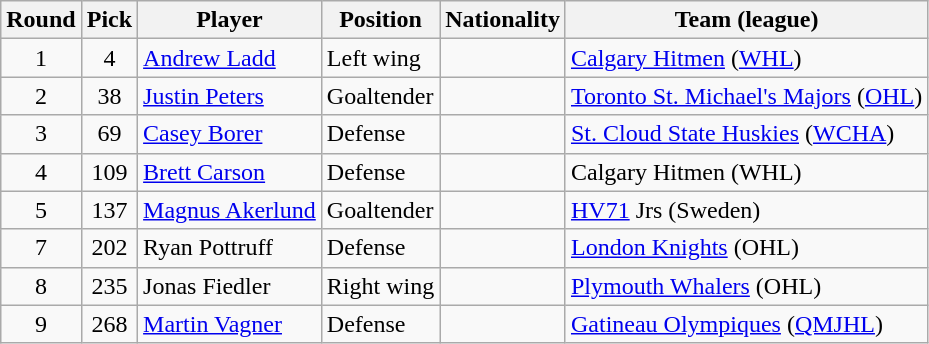<table class="wikitable" style="text-align:left">
<tr>
<th>Round</th>
<th>Pick</th>
<th>Player</th>
<th>Position</th>
<th>Nationality</th>
<th>Team (league)</th>
</tr>
<tr>
<td style="text-align:center">1</td>
<td style="text-align:center">4</td>
<td><a href='#'>Andrew Ladd</a></td>
<td>Left wing</td>
<td></td>
<td><a href='#'>Calgary Hitmen</a> (<a href='#'>WHL</a>)</td>
</tr>
<tr>
<td style="text-align:center">2</td>
<td style="text-align:center">38</td>
<td><a href='#'>Justin Peters</a></td>
<td>Goaltender</td>
<td></td>
<td><a href='#'>Toronto St. Michael's Majors</a> (<a href='#'>OHL</a>)</td>
</tr>
<tr>
<td style="text-align:center">3</td>
<td style="text-align:center">69</td>
<td><a href='#'>Casey Borer</a></td>
<td>Defense</td>
<td></td>
<td><a href='#'>St. Cloud State Huskies</a> (<a href='#'>WCHA</a>)</td>
</tr>
<tr>
<td style="text-align:center">4</td>
<td style="text-align:center">109</td>
<td><a href='#'>Brett Carson</a></td>
<td>Defense</td>
<td></td>
<td>Calgary Hitmen (WHL)</td>
</tr>
<tr>
<td style="text-align:center">5</td>
<td style="text-align:center">137</td>
<td><a href='#'>Magnus Akerlund</a></td>
<td>Goaltender</td>
<td></td>
<td><a href='#'>HV71</a> Jrs (Sweden)</td>
</tr>
<tr>
<td style="text-align:center">7</td>
<td style="text-align:center">202</td>
<td>Ryan Pottruff</td>
<td>Defense</td>
<td></td>
<td><a href='#'>London Knights</a> (OHL)</td>
</tr>
<tr>
<td style="text-align:center">8</td>
<td style="text-align:center">235</td>
<td>Jonas Fiedler</td>
<td>Right wing</td>
<td></td>
<td><a href='#'>Plymouth Whalers</a> (OHL)</td>
</tr>
<tr>
<td style="text-align:center">9</td>
<td style="text-align:center">268</td>
<td><a href='#'>Martin Vagner</a></td>
<td>Defense</td>
<td></td>
<td><a href='#'>Gatineau Olympiques</a> (<a href='#'>QMJHL</a>)</td>
</tr>
</table>
